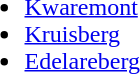<table width=65%>
<tr>
<td valign=top align=left width=25%><br><ul><li><a href='#'>Kwaremont</a></li><li><a href='#'>Kruisberg</a></li><li><a href='#'>Edelareberg</a></li></ul></td>
</tr>
</table>
